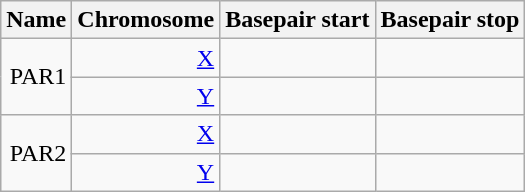<table class="wikitable" style="text-align:right">
<tr>
<th>Name</th>
<th>Chromosome</th>
<th>Basepair start</th>
<th>Basepair stop</th>
</tr>
<tr>
<td rowspan="2">PAR1</td>
<td><a href='#'>X</a></td>
<td></td>
<td></td>
</tr>
<tr>
<td><a href='#'>Y</a></td>
<td></td>
<td></td>
</tr>
<tr>
<td rowspan="2">PAR2</td>
<td><a href='#'>X</a></td>
<td></td>
<td></td>
</tr>
<tr>
<td><a href='#'>Y</a></td>
<td></td>
<td></td>
</tr>
</table>
